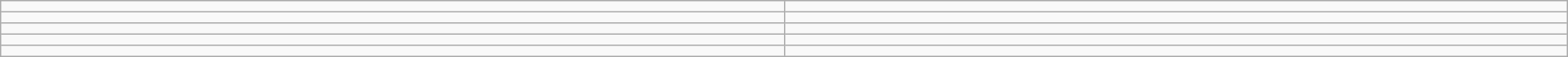<table width="100%" border="1" cellpadding="4" cellspacing="0" style="margin: 0.5em 1em 0.5em 0; background: #f9f9f9; border: 1px #aaa solid; border-collapse: collapse;">
<tr>
<td align="center"></td>
<td></td>
</tr>
<tr>
<td align="center"></td>
<td></td>
</tr>
<tr>
<td align="center"></td>
<td></td>
</tr>
<tr>
<td align="center"></td>
<td></td>
</tr>
<tr>
<td align="center"></td>
<td></td>
</tr>
</table>
